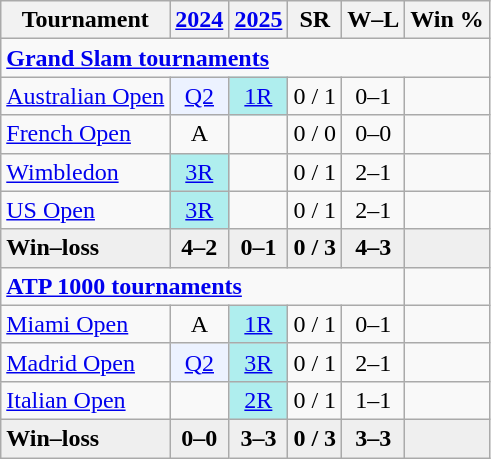<table class=wikitable style=text-align:center>
<tr>
<th>Tournament</th>
<th><a href='#'>2024</a></th>
<th><a href='#'>2025</a></th>
<th>SR</th>
<th>W–L</th>
<th>Win %</th>
</tr>
<tr>
<td colspan="6" style="text-align:left"><a href='#'><strong>Grand Slam tournaments</strong></a></td>
</tr>
<tr>
<td align=left><a href='#'>Australian Open</a></td>
<td bgcolor=ecf2ff><a href='#'>Q2</a></td>
<td bgcolor=afeeee><a href='#'>1R</a></td>
<td>0 / 1</td>
<td>0–1</td>
<td></td>
</tr>
<tr>
<td align=left><a href='#'>French Open</a></td>
<td>A</td>
<td></td>
<td>0 / 0</td>
<td>0–0</td>
<td></td>
</tr>
<tr>
<td align=left><a href='#'>Wimbledon</a></td>
<td style=background:#afeeee><a href='#'>3R</a></td>
<td></td>
<td>0 / 1</td>
<td>2–1</td>
<td></td>
</tr>
<tr>
<td align=left><a href='#'>US Open</a></td>
<td style=background:#afeeee><a href='#'>3R</a></td>
<td></td>
<td>0 / 1</td>
<td>2–1</td>
<td></td>
</tr>
<tr style=font-weight:bold;background:#efefef>
<td style=text-align:left>Win–loss</td>
<td>4–2</td>
<td>0–1</td>
<td>0 / 3</td>
<td>4–3</td>
<td></td>
</tr>
<tr>
<td colspan="5" align="left"><strong><a href='#'>ATP 1000 tournaments</a></strong></td>
</tr>
<tr>
<td align=left><a href='#'>Miami Open</a></td>
<td>A</td>
<td style=background:#afeeee><a href='#'>1R</a></td>
<td>0 / 1</td>
<td>0–1</td>
<td></td>
</tr>
<tr>
<td align=left><a href='#'>Madrid Open</a></td>
<td style=background:#ecf2ff><a href='#'>Q2</a></td>
<td style=background:#afeeee><a href='#'>3R</a></td>
<td>0 / 1</td>
<td>2–1</td>
<td></td>
</tr>
<tr>
<td align=left><a href='#'>Italian Open</a></td>
<td></td>
<td style=background:#afeeee><a href='#'>2R</a></td>
<td>0 / 1</td>
<td>1–1</td>
<td></td>
</tr>
<tr style="font-weight:bold;background:#efefef">
<td style="text-align:left">Win–loss</td>
<td>0–0</td>
<td>3–3</td>
<td>0 / 3</td>
<td>3–3</td>
<td></td>
</tr>
</table>
